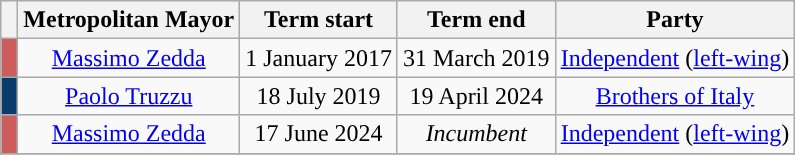<table class="wikitable" style="text-align:center;">
<tr>
<th class=unsortable> </th>
<th>Metropolitan Mayor</th>
<th>Term start</th>
<th>Term end</th>
<th>Party</th>
</tr>
<tr>
<th style="background:#CD5C5C;"></th>
<td><a href='#'>Massimo Zedda</a></td>
<td>1 January 2017</td>
<td>31 March 2019</td>
<td><a href='#'>Independent</a> (<a href='#'>left-wing</a>)</td>
</tr>
<tr>
<th style="background:#0B3B6A;"></th>
<td><a href='#'>Paolo Truzzu</a></td>
<td>18 July 2019</td>
<td>19 April 2024</td>
<td><a href='#'>Brothers of Italy</a></td>
</tr>
<tr>
<th style="background:#CD5C5C;"></th>
<td><a href='#'>Massimo Zedda</a></td>
<td>17 June 2024</td>
<td><em>Incumbent</em></td>
<td><a href='#'>Independent</a> (<a href='#'>left-wing</a>)</td>
</tr>
<tr>
</tr>
</table>
